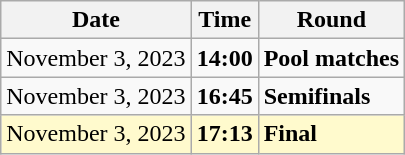<table class="wikitable">
<tr>
<th>Date</th>
<th>Time</th>
<th>Round</th>
</tr>
<tr>
<td>November 3, 2023</td>
<td><strong>14:00</strong></td>
<td><strong>Pool matches</strong></td>
</tr>
<tr>
<td>November 3, 2023</td>
<td><strong>16:45</strong></td>
<td><strong>Semifinals</strong></td>
</tr>
<tr style=background:lemonchiffon>
<td>November 3, 2023</td>
<td><strong>17:13</strong></td>
<td><strong>Final</strong></td>
</tr>
</table>
